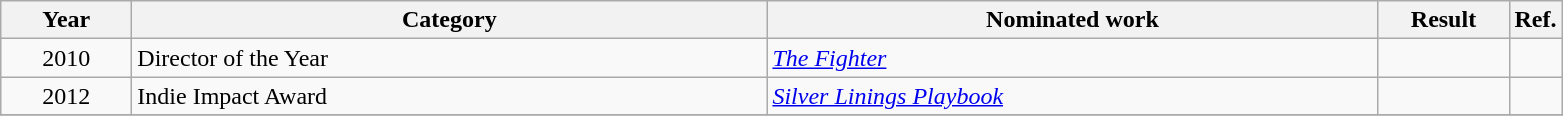<table class=wikitable>
<tr>
<th scope="col" style="width:5em;">Year</th>
<th scope="col" style="width:26em;">Category</th>
<th scope="col" style="width:25em;">Nominated work</th>
<th scope="col" style="width:5em;">Result</th>
<th>Ref.</th>
</tr>
<tr>
<td style="text-align:center;">2010</td>
<td>Director of the Year</td>
<td><em><a href='#'>The Fighter</a></em></td>
<td></td>
<td></td>
</tr>
<tr>
<td style="text-align:center;">2012</td>
<td>Indie Impact Award</td>
<td><em><a href='#'>Silver Linings Playbook</a></em></td>
<td></td>
<td></td>
</tr>
<tr>
</tr>
</table>
